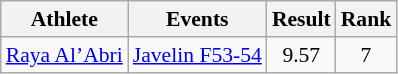<table class=wikitable style="font-size:90%">
<tr align=center>
<th>Athlete</th>
<th>Events</th>
<th>Result</th>
<th>Rank</th>
</tr>
<tr align=center>
<td align=left><a href='#'>Raya Al’Abri</a></td>
<td align=left><a href='#'>Javelin F53-54</a></td>
<td>9.57</td>
<td>7</td>
</tr>
</table>
